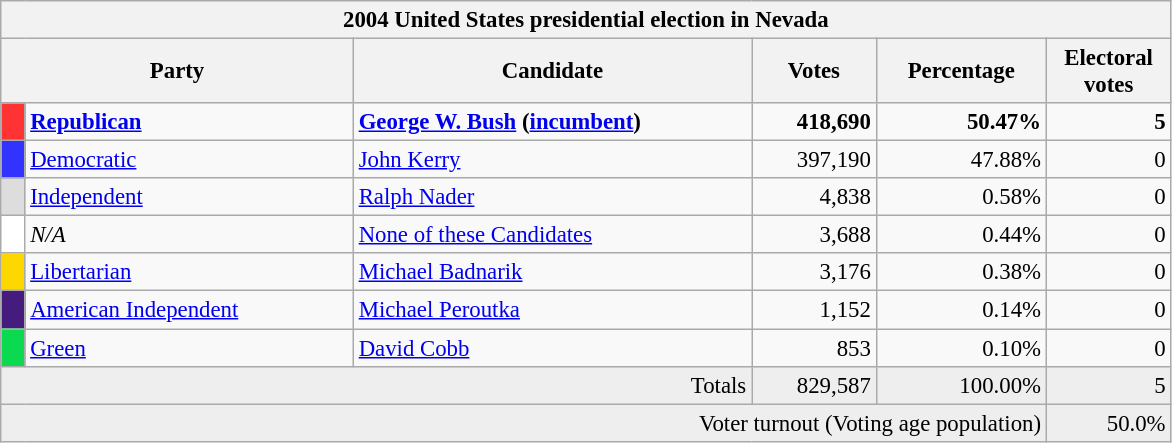<table class="wikitable" style="font-size: 95%;">
<tr>
<th colspan="6">2004 United States presidential election in Nevada</th>
</tr>
<tr>
<th colspan="2" style="width: 15em">Party</th>
<th style="width: 17em">Candidate</th>
<th style="width: 5em">Votes</th>
<th style="width: 7em">Percentage</th>
<th style="width: 5em">Electoral votes</th>
</tr>
<tr>
<th style="background-color:#FF3333; width: 3px"></th>
<td style="width: 130px"><strong><a href='#'>Republican</a></strong></td>
<td><strong><a href='#'>George W. Bush</a> (<a href='#'>incumbent</a>)</strong></td>
<td align="right"><strong>418,690</strong></td>
<td align="right"><strong>50.47%</strong></td>
<td align="right"><strong>5</strong></td>
</tr>
<tr>
<th style="background-color:#3333FF; width: 3px"></th>
<td style="width: 130px"><a href='#'>Democratic</a></td>
<td><a href='#'>John Kerry</a></td>
<td align="right">397,190</td>
<td align="right">47.88%</td>
<td align="right">0</td>
</tr>
<tr>
<th style="background-color:#DDDDDD; width: 3px"></th>
<td style="width: 130px"><a href='#'>Independent</a></td>
<td><a href='#'>Ralph Nader</a></td>
<td align="right">4,838</td>
<td align="right">0.58%</td>
<td align="right">0</td>
</tr>
<tr>
<th style="background-color:#FFFFFF; width: 3px"></th>
<td style="width: 130px"><em>N/A</em></td>
<td><a href='#'>None of these Candidates</a></td>
<td align="right">3,688</td>
<td align="right">0.44%</td>
<td align="right">0</td>
</tr>
<tr>
<th style="background-color:#FFD700; width: 3px"></th>
<td style="width: 130px"><a href='#'>Libertarian</a></td>
<td><a href='#'>Michael Badnarik</a></td>
<td align="right">3,176</td>
<td align="right">0.38%</td>
<td align="right">0</td>
</tr>
<tr>
<th style="background-color:#461B7E; width: 3px"></th>
<td style="width: 130px"><a href='#'>American Independent</a></td>
<td><a href='#'>Michael Peroutka</a></td>
<td align="right">1,152</td>
<td align="right">0.14%</td>
<td align="right">0</td>
</tr>
<tr>
<th style="background-color:#0BDA51; width: 3px"></th>
<td style="width: 130px"><a href='#'>Green</a></td>
<td><a href='#'>David Cobb</a></td>
<td align="right">853</td>
<td align="right">0.10%</td>
<td align="right">0</td>
</tr>
<tr bgcolor="#EEEEEE">
<td colspan="3" align="right">Totals</td>
<td align="right">829,587</td>
<td align="right">100.00%</td>
<td align="right">5</td>
</tr>
<tr bgcolor="#EEEEEE">
<td colspan="5" align="right">Voter turnout (Voting age population)</td>
<td colspan="1" align="right">50.0%</td>
</tr>
</table>
